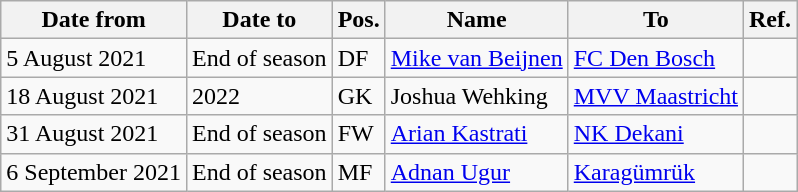<table class="wikitable">
<tr>
<th>Date from</th>
<th>Date to</th>
<th>Pos.</th>
<th>Name</th>
<th>To</th>
<th>Ref.</th>
</tr>
<tr>
<td>5 August 2021</td>
<td>End of season</td>
<td>DF</td>
<td><a href='#'>Mike van Beijnen</a></td>
<td><a href='#'>FC Den Bosch</a></td>
<td></td>
</tr>
<tr>
<td>18 August 2021</td>
<td>2022</td>
<td>GK</td>
<td>Joshua Wehking</td>
<td><a href='#'>MVV Maastricht</a></td>
<td></td>
</tr>
<tr>
<td>31 August 2021</td>
<td>End of season</td>
<td>FW</td>
<td><a href='#'>Arian Kastrati</a></td>
<td><a href='#'>NK Dekani</a></td>
<td></td>
</tr>
<tr>
<td>6 September 2021</td>
<td>End of season</td>
<td>MF</td>
<td><a href='#'>Adnan Ugur</a></td>
<td><a href='#'>Karagümrük</a></td>
<td></td>
</tr>
</table>
